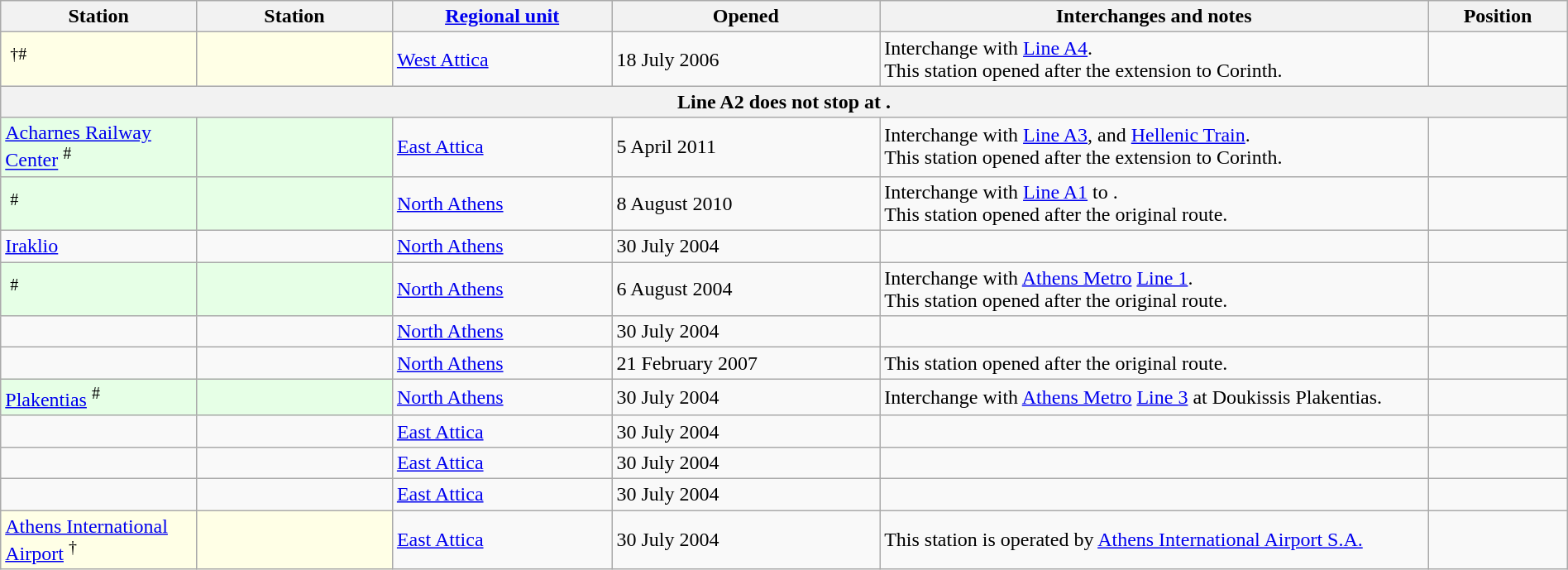<table class="wikitable sortable" style="width:100%">
<tr>
<th style="min-width:105px;width:12.5%">Station<br></th>
<th style="min-width:105px;width:12.5%">Station<br></th>
<th><a href='#'>Regional unit</a></th>
<th data-sort-type="date">Opened</th>
<th style="width:35%" class="unsortable">Interchanges and notes</th>
<th style="width:105px" class="unsortable">Position</th>
</tr>
<tr>
<td style="background-color:#FFFFE6"> <sup>†#</sup></td>
<td style="background-color:#FFFFE6"></td>
<td><a href='#'>West Attica</a></td>
<td>18 July 2006</td>
<td>Interchange with <a href='#'>Line A4</a>.<br>This station opened after the extension to Corinth.</td>
<td></td>
</tr>
<tr>
<th scope=colgroup colspan=6>Line A2 does not stop at .</th>
</tr>
<tr>
<td style="background-color:#E6FFE6"><a href='#'>Acharnes Railway Center</a> <sup>#</sup></td>
<td style="background-color:#E6FFE6"></td>
<td><a href='#'>East Attica</a></td>
<td>5 April 2011</td>
<td>Interchange with <a href='#'>Line A3</a>, and <a href='#'>Hellenic Train</a>.<br>This station opened after the extension to Corinth.</td>
<td></td>
</tr>
<tr>
<td style="background-color:#E6FFE6"> <sup>#</sup></td>
<td style="background-color:#E6FFE6"></td>
<td><a href='#'>North Athens</a></td>
<td>8 August 2010</td>
<td>Interchange with <a href='#'>Line A1</a> to .<br>This station opened after the original route.</td>
<td></td>
</tr>
<tr>
<td><a href='#'>Iraklio</a></td>
<td></td>
<td><a href='#'>North Athens</a></td>
<td>30 July 2004</td>
<td></td>
<td></td>
</tr>
<tr>
<td style="background-color:#E6FFE6"> <sup>#</sup></td>
<td style="background-color:#E6FFE6"></td>
<td><a href='#'>North Athens</a></td>
<td>6 August 2004</td>
<td>Interchange with <a href='#'>Athens Metro</a> <a href='#'>Line 1</a>.<br>This station opened after the original route.</td>
<td></td>
</tr>
<tr>
<td></td>
<td></td>
<td><a href='#'>North Athens</a></td>
<td>30 July 2004</td>
<td></td>
<td></td>
</tr>
<tr>
<td></td>
<td></td>
<td><a href='#'>North Athens</a></td>
<td>21 February 2007</td>
<td>This station opened after the original route.</td>
<td></td>
</tr>
<tr>
<td style="background-color:#E6FFE6"><a href='#'>Plakentias</a> <sup>#</sup></td>
<td style="background-color:#E6FFE6"></td>
<td><a href='#'>North Athens</a></td>
<td>30 July 2004</td>
<td>Interchange with <a href='#'>Athens Metro</a> <a href='#'>Line 3</a> at Doukissis Plakentias.</td>
<td></td>
</tr>
<tr>
<td></td>
<td></td>
<td><a href='#'>East Attica</a></td>
<td>30 July 2004</td>
<td></td>
<td></td>
</tr>
<tr>
<td></td>
<td></td>
<td><a href='#'>East Attica</a></td>
<td>30 July 2004</td>
<td></td>
<td></td>
</tr>
<tr>
<td></td>
<td></td>
<td><a href='#'>East Attica</a></td>
<td>30 July 2004</td>
<td></td>
<td></td>
</tr>
<tr>
<td style="background-color:#FFFFE6"><a href='#'>Athens International Airport</a> <sup>†</sup></td>
<td style="background-color:#FFFFE6"></td>
<td><a href='#'>East Attica</a></td>
<td>30 July 2004</td>
<td>This station is operated by <a href='#'>Athens International Airport S.A.</a></td>
<td></td>
</tr>
</table>
